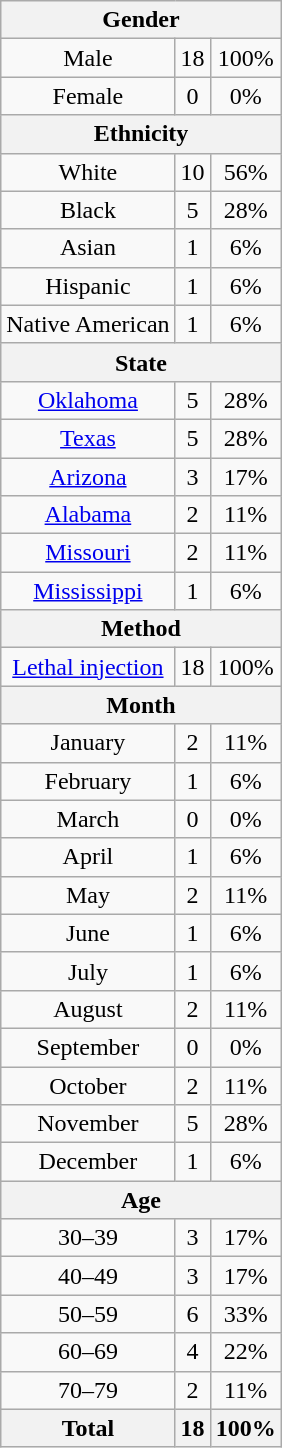<table class="wikitable" style="text-align:center;">
<tr>
<th colspan="3">Gender</th>
</tr>
<tr>
<td>Male</td>
<td>18</td>
<td>100%</td>
</tr>
<tr>
<td>Female</td>
<td>0</td>
<td>0%</td>
</tr>
<tr>
<th colspan="3">Ethnicity</th>
</tr>
<tr>
<td>White</td>
<td>10</td>
<td>56%</td>
</tr>
<tr>
<td>Black</td>
<td>5</td>
<td>28%</td>
</tr>
<tr>
<td>Asian</td>
<td>1</td>
<td>6%</td>
</tr>
<tr>
<td>Hispanic</td>
<td>1</td>
<td>6%</td>
</tr>
<tr>
<td>Native American</td>
<td>1</td>
<td>6%</td>
</tr>
<tr>
<th colspan="3">State</th>
</tr>
<tr>
<td><a href='#'>Oklahoma</a></td>
<td>5</td>
<td>28%</td>
</tr>
<tr>
<td><a href='#'>Texas</a></td>
<td>5</td>
<td>28%</td>
</tr>
<tr>
<td><a href='#'>Arizona</a></td>
<td>3</td>
<td>17%</td>
</tr>
<tr>
<td><a href='#'>Alabama</a></td>
<td>2</td>
<td>11%</td>
</tr>
<tr>
<td><a href='#'>Missouri</a></td>
<td>2</td>
<td>11%</td>
</tr>
<tr>
<td><a href='#'>Mississippi</a></td>
<td>1</td>
<td>6%</td>
</tr>
<tr>
<th colspan="3">Method</th>
</tr>
<tr>
<td><a href='#'>Lethal injection</a></td>
<td>18</td>
<td>100%</td>
</tr>
<tr>
<th colspan="3">Month</th>
</tr>
<tr>
<td>January</td>
<td>2</td>
<td>11%</td>
</tr>
<tr>
<td>February</td>
<td>1</td>
<td>6%</td>
</tr>
<tr>
<td>March</td>
<td>0</td>
<td>0%</td>
</tr>
<tr>
<td>April</td>
<td>1</td>
<td>6%</td>
</tr>
<tr>
<td>May</td>
<td>2</td>
<td>11%</td>
</tr>
<tr>
<td>June</td>
<td>1</td>
<td>6%</td>
</tr>
<tr>
<td>July</td>
<td>1</td>
<td>6%</td>
</tr>
<tr>
<td>August</td>
<td>2</td>
<td>11%</td>
</tr>
<tr>
<td>September</td>
<td>0</td>
<td>0%</td>
</tr>
<tr>
<td>October</td>
<td>2</td>
<td>11%</td>
</tr>
<tr>
<td>November</td>
<td>5</td>
<td>28%</td>
</tr>
<tr>
<td>December</td>
<td>1</td>
<td>6%</td>
</tr>
<tr>
<th colspan="3">Age</th>
</tr>
<tr>
<td>30–39</td>
<td>3</td>
<td>17%</td>
</tr>
<tr>
<td>40–49</td>
<td>3</td>
<td>17%</td>
</tr>
<tr>
<td>50–59</td>
<td>6</td>
<td>33%</td>
</tr>
<tr>
<td>60–69</td>
<td>4</td>
<td>22%</td>
</tr>
<tr>
<td>70–79</td>
<td>2</td>
<td>11%</td>
</tr>
<tr>
<th>Total</th>
<th>18</th>
<th>100%</th>
</tr>
</table>
